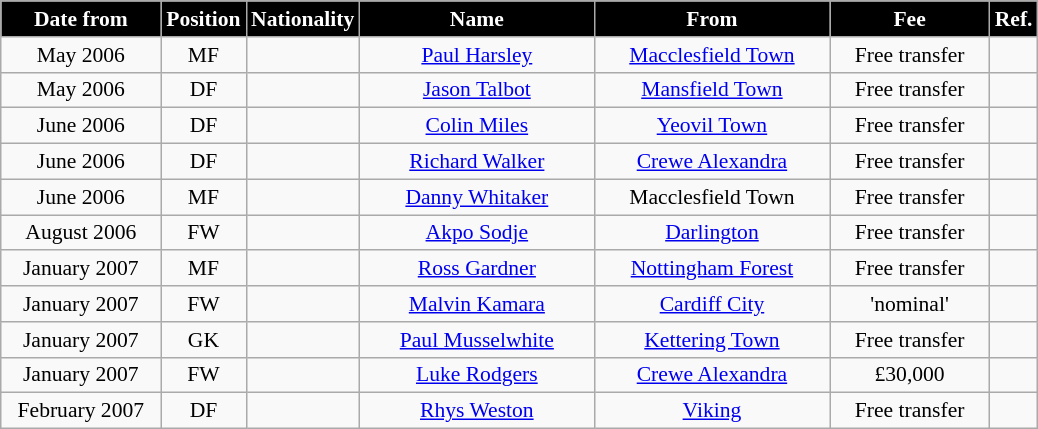<table class="wikitable" style="text-align:center; font-size:90%; ">
<tr>
<th style="background:#000000; color:white; width:100px;">Date from</th>
<th style="background:#000000; color:white; width:50px;">Position</th>
<th style="background:#000000; color:white; width:50px;">Nationality</th>
<th style="background:#000000; color:white; width:150px;">Name</th>
<th style="background:#000000; color:white; width:150px;">From</th>
<th style="background:#000000; color:white; width:100px;">Fee</th>
<th style="background:#000000; color:white; width:25px;">Ref.</th>
</tr>
<tr>
<td>May 2006</td>
<td>MF</td>
<td></td>
<td><a href='#'>Paul Harsley</a></td>
<td><a href='#'>Macclesfield Town</a></td>
<td>Free transfer</td>
<td></td>
</tr>
<tr>
<td>May 2006</td>
<td>DF</td>
<td></td>
<td><a href='#'>Jason Talbot</a></td>
<td><a href='#'>Mansfield Town</a></td>
<td>Free transfer</td>
<td></td>
</tr>
<tr>
<td>June 2006</td>
<td>DF</td>
<td></td>
<td><a href='#'>Colin Miles</a></td>
<td><a href='#'>Yeovil Town</a></td>
<td>Free transfer</td>
<td></td>
</tr>
<tr>
<td>June 2006</td>
<td>DF</td>
<td></td>
<td><a href='#'>Richard Walker</a></td>
<td><a href='#'>Crewe Alexandra</a></td>
<td>Free transfer</td>
<td></td>
</tr>
<tr>
<td>June 2006</td>
<td>MF</td>
<td></td>
<td><a href='#'>Danny Whitaker</a></td>
<td>Macclesfield Town</td>
<td>Free transfer</td>
<td></td>
</tr>
<tr>
<td>August 2006</td>
<td>FW</td>
<td></td>
<td><a href='#'>Akpo Sodje</a></td>
<td><a href='#'>Darlington</a></td>
<td>Free transfer</td>
<td></td>
</tr>
<tr>
<td>January 2007</td>
<td>MF</td>
<td></td>
<td><a href='#'>Ross Gardner</a></td>
<td><a href='#'>Nottingham Forest</a></td>
<td>Free transfer</td>
<td></td>
</tr>
<tr>
<td>January 2007</td>
<td>FW</td>
<td></td>
<td><a href='#'>Malvin Kamara</a></td>
<td><a href='#'>Cardiff City</a></td>
<td>'nominal'</td>
<td></td>
</tr>
<tr>
<td>January 2007</td>
<td>GK</td>
<td></td>
<td><a href='#'>Paul Musselwhite</a></td>
<td><a href='#'>Kettering Town</a></td>
<td>Free transfer</td>
<td></td>
</tr>
<tr>
<td>January 2007</td>
<td>FW</td>
<td></td>
<td><a href='#'>Luke Rodgers</a></td>
<td><a href='#'>Crewe Alexandra</a></td>
<td>£30,000</td>
<td></td>
</tr>
<tr>
<td>February 2007</td>
<td>DF</td>
<td></td>
<td><a href='#'>Rhys Weston</a></td>
<td> <a href='#'>Viking</a></td>
<td>Free transfer</td>
<td></td>
</tr>
</table>
